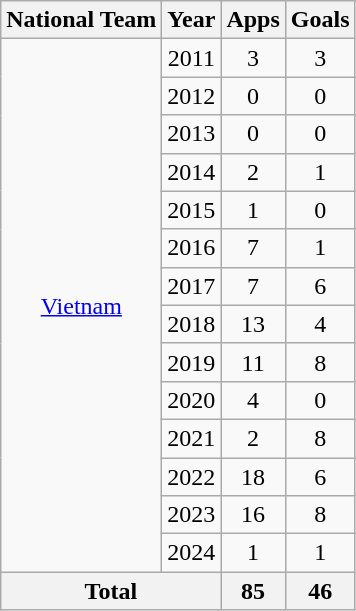<table class="wikitable" style="text-align:center">
<tr>
<th>National Team</th>
<th>Year</th>
<th>Apps</th>
<th>Goals</th>
</tr>
<tr>
<td rowspan="14"><a href='#'>Vietnam</a></td>
<td>2011</td>
<td>3</td>
<td>3</td>
</tr>
<tr>
<td>2012</td>
<td>0</td>
<td>0</td>
</tr>
<tr>
<td>2013</td>
<td>0</td>
<td>0</td>
</tr>
<tr>
<td>2014</td>
<td>2</td>
<td>1</td>
</tr>
<tr>
<td>2015</td>
<td>1</td>
<td>0</td>
</tr>
<tr>
<td>2016</td>
<td>7</td>
<td>1</td>
</tr>
<tr>
<td>2017</td>
<td>7</td>
<td>6</td>
</tr>
<tr>
<td>2018</td>
<td>13</td>
<td>4</td>
</tr>
<tr>
<td>2019</td>
<td>11</td>
<td>8</td>
</tr>
<tr>
<td>2020</td>
<td>4</td>
<td>0</td>
</tr>
<tr>
<td>2021</td>
<td>2</td>
<td>8</td>
</tr>
<tr>
<td>2022</td>
<td>18</td>
<td>6</td>
</tr>
<tr>
<td>2023</td>
<td>16</td>
<td>8</td>
</tr>
<tr>
<td>2024</td>
<td>1</td>
<td>1</td>
</tr>
<tr>
<th colspan=2>Total</th>
<th>85</th>
<th>46</th>
</tr>
</table>
